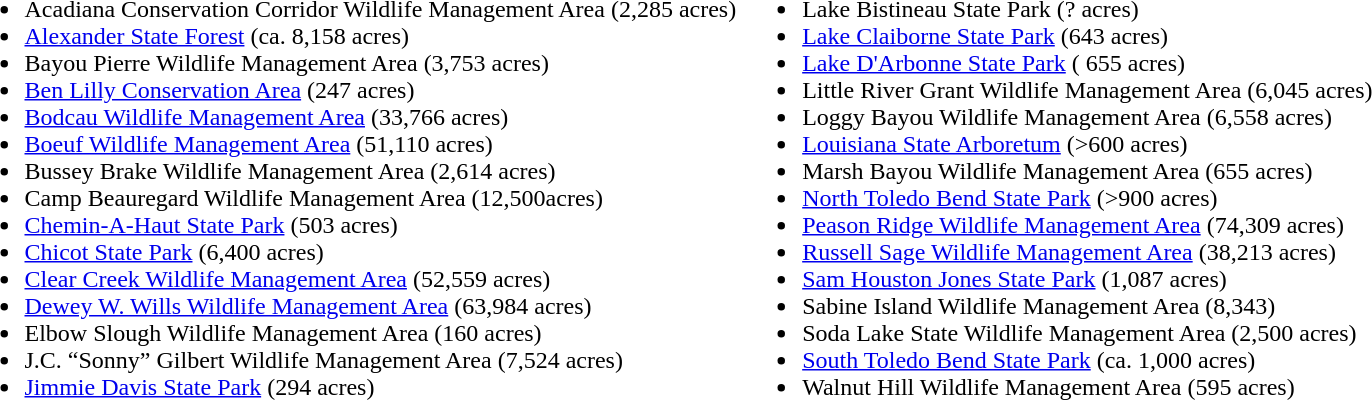<table>
<tr ---- valign="top">
<td><br><ul><li>Acadiana Conservation Corridor Wildlife Management Area (2,285 acres)</li><li><a href='#'>Alexander State Forest</a> (ca. 8,158 acres)</li><li>Bayou Pierre Wildlife Management Area (3,753 acres)</li><li><a href='#'>Ben Lilly Conservation Area</a> (247 acres)</li><li><a href='#'>Bodcau Wildlife Management Area</a> (33,766 acres)</li><li><a href='#'>Boeuf Wildlife Management Area</a> (51,110 acres)</li><li>Bussey Brake Wildlife Management Area (2,614 acres)</li><li>Camp Beauregard Wildlife Management Area (12,500acres)</li><li><a href='#'>Chemin-A-Haut State Park</a> (503 acres)</li><li><a href='#'>Chicot State Park</a> (6,400 acres)</li><li><a href='#'>Clear Creek Wildlife Management Area</a> (52,559 acres)</li><li><a href='#'>Dewey W. Wills Wildlife Management Area</a> (63,984 acres)</li><li>Elbow Slough Wildlife Management Area (160 acres)</li><li>J.C. “Sonny” Gilbert Wildlife Management Area (7,524 acres)</li><li><a href='#'>Jimmie Davis State Park</a> (294 acres)</li></ul></td>
<td><br><ul><li>Lake Bistineau State Park (? acres)</li><li><a href='#'>Lake Claiborne State Park</a> (643 acres)</li><li><a href='#'>Lake D'Arbonne State Park</a> ( 655 acres)</li><li>Little River Grant Wildlife Management Area (6,045 acres)</li><li>Loggy Bayou Wildlife Management Area (6,558 acres)</li><li><a href='#'>Louisiana State Arboretum</a> (>600 acres)</li><li>Marsh Bayou Wildlife Management Area (655 acres)</li><li><a href='#'>North Toledo Bend State Park</a> (>900  acres)</li><li><a href='#'>Peason Ridge Wildlife Management Area</a> (74,309 acres)</li><li><a href='#'>Russell Sage Wildlife Management Area</a> (38,213 acres)</li><li><a href='#'>Sam Houston Jones State Park</a> (1,087 acres)</li><li>Sabine Island Wildlife Management Area (8,343)</li><li>Soda Lake State Wildlife Management Area (2,500 acres)</li><li><a href='#'>South Toledo Bend State Park</a> (ca. 1,000 acres)</li><li>Walnut Hill Wildlife Management Area (595 acres)</li></ul></td>
</tr>
</table>
